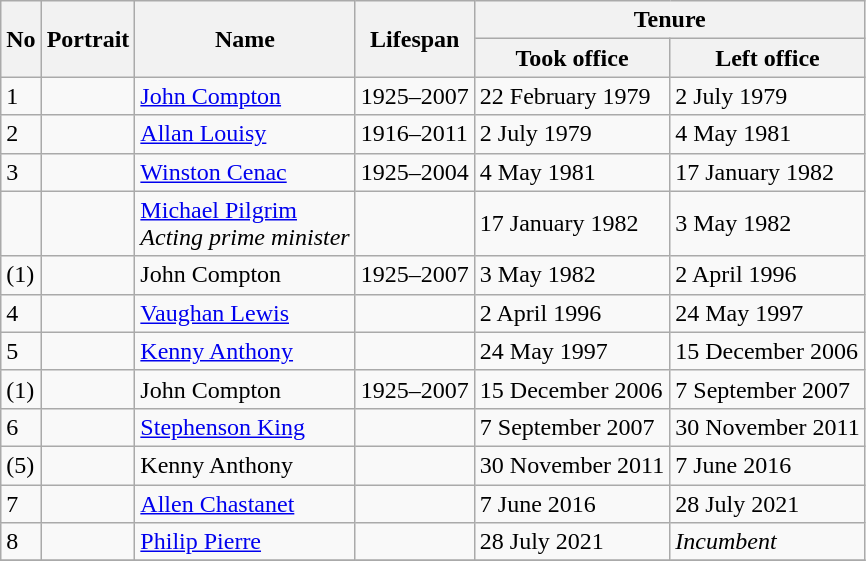<table class="wikitable">
<tr>
<th rowspan="2" scope="col">No</th>
<th scope="col" rowspan="2">Portrait</th>
<th rowspan="2" scope="col">Name</th>
<th scope="col" rowspan="2">Lifespan</th>
<th colspan="2" scope="col">Tenure</th>
</tr>
<tr>
<th scope="col">Took office</th>
<th scope="col">Left office</th>
</tr>
<tr>
<td>1</td>
<td></td>
<td><a href='#'>John Compton</a></td>
<td>1925–2007</td>
<td>22 February 1979</td>
<td>2 July 1979</td>
</tr>
<tr>
<td>2</td>
<td></td>
<td><a href='#'>Allan Louisy</a></td>
<td>1916–2011</td>
<td>2 July 1979</td>
<td>4 May 1981</td>
</tr>
<tr>
<td>3</td>
<td></td>
<td><a href='#'>Winston Cenac</a></td>
<td>1925–2004</td>
<td>4 May 1981</td>
<td>17 January 1982</td>
</tr>
<tr>
<td></td>
<td></td>
<td><a href='#'>Michael Pilgrim</a><br><em>Acting prime minister</em></td>
<td></td>
<td>17 January 1982</td>
<td>3 May 1982</td>
</tr>
<tr>
<td>(1)</td>
<td></td>
<td>John Compton</td>
<td>1925–2007</td>
<td>3 May 1982</td>
<td>2 April 1996</td>
</tr>
<tr>
<td>4</td>
<td></td>
<td><a href='#'>Vaughan Lewis</a></td>
<td></td>
<td>2 April 1996</td>
<td>24 May 1997</td>
</tr>
<tr>
<td>5</td>
<td></td>
<td><a href='#'>Kenny Anthony</a></td>
<td></td>
<td>24 May 1997</td>
<td>15 December 2006</td>
</tr>
<tr>
<td>(1)</td>
<td></td>
<td>John Compton</td>
<td>1925–2007</td>
<td>15 December 2006</td>
<td>7 September 2007</td>
</tr>
<tr>
<td>6</td>
<td></td>
<td><a href='#'>Stephenson King</a></td>
<td></td>
<td>7 September 2007</td>
<td>30 November 2011</td>
</tr>
<tr>
<td>(5)</td>
<td></td>
<td>Kenny Anthony</td>
<td></td>
<td>30 November 2011</td>
<td>7 June 2016</td>
</tr>
<tr>
<td>7</td>
<td></td>
<td><a href='#'>Allen Chastanet</a></td>
<td></td>
<td>7 June 2016</td>
<td>28 July 2021</td>
</tr>
<tr>
<td>8</td>
<td></td>
<td><a href='#'>Philip Pierre</a></td>
<td></td>
<td>28 July 2021</td>
<td><em>Incumbent</em></td>
</tr>
<tr>
</tr>
</table>
